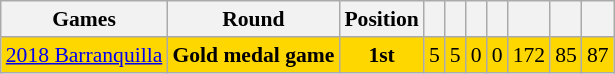<table class="wikitable" style="text-align:center; font-size:90%;">
<tr>
<th>Games</th>
<th>Round</th>
<th>Position</th>
<th></th>
<th></th>
<th></th>
<th></th>
<th></th>
<th></th>
<th></th>
</tr>
<tr style="background:gold;">
<td align=left> <a href='#'>2018 Barranquilla</a></td>
<td><strong>Gold medal game</strong></td>
<td><strong>1st</strong></td>
<td>5</td>
<td>5</td>
<td>0</td>
<td>0</td>
<td>172</td>
<td>85</td>
<td>87</td>
</tr>
</table>
